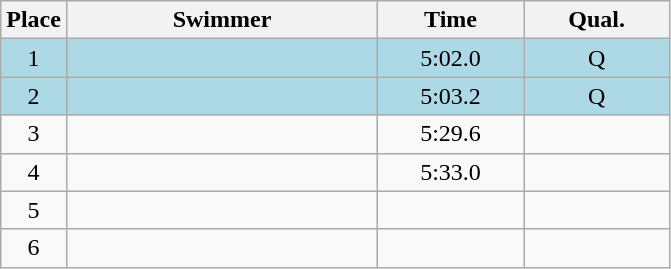<table class=wikitable style="text-align:center">
<tr>
<th>Place</th>
<th width=200>Swimmer</th>
<th width=90>Time</th>
<th width=90>Qual.</th>
</tr>
<tr bgcolor=lightblue>
<td>1</td>
<td align=left></td>
<td>5:02.0</td>
<td>Q</td>
</tr>
<tr bgcolor=lightblue>
<td>2</td>
<td align=left></td>
<td>5:03.2</td>
<td>Q</td>
</tr>
<tr>
<td>3</td>
<td align=left></td>
<td>5:29.6</td>
<td></td>
</tr>
<tr>
<td>4</td>
<td align=left></td>
<td>5:33.0</td>
<td></td>
</tr>
<tr>
<td>5</td>
<td align=left></td>
<td></td>
<td></td>
</tr>
<tr>
<td>6</td>
<td align=left></td>
<td></td>
<td></td>
</tr>
</table>
